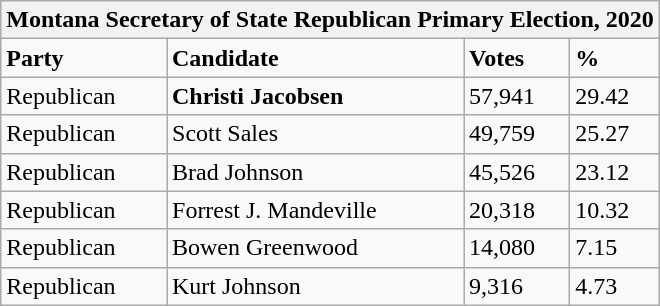<table class="wikitable">
<tr>
<th colspan="4">Montana Secretary of State Republican Primary Election, 2020</th>
</tr>
<tr>
<td><strong>Party</strong></td>
<td><strong>Candidate</strong></td>
<td><strong>Votes</strong></td>
<td><strong>%</strong></td>
</tr>
<tr>
<td>Republican</td>
<td><strong>Christi Jacobsen</strong></td>
<td>57,941</td>
<td>29.42</td>
</tr>
<tr>
<td>Republican</td>
<td>Scott Sales</td>
<td>49,759</td>
<td>25.27</td>
</tr>
<tr>
<td>Republican</td>
<td>Brad Johnson</td>
<td>45,526</td>
<td>23.12</td>
</tr>
<tr>
<td>Republican</td>
<td>Forrest J. Mandeville</td>
<td>20,318</td>
<td>10.32</td>
</tr>
<tr>
<td>Republican</td>
<td>Bowen Greenwood</td>
<td>14,080</td>
<td>7.15</td>
</tr>
<tr>
<td>Republican</td>
<td>Kurt Johnson</td>
<td>9,316</td>
<td>4.73</td>
</tr>
</table>
